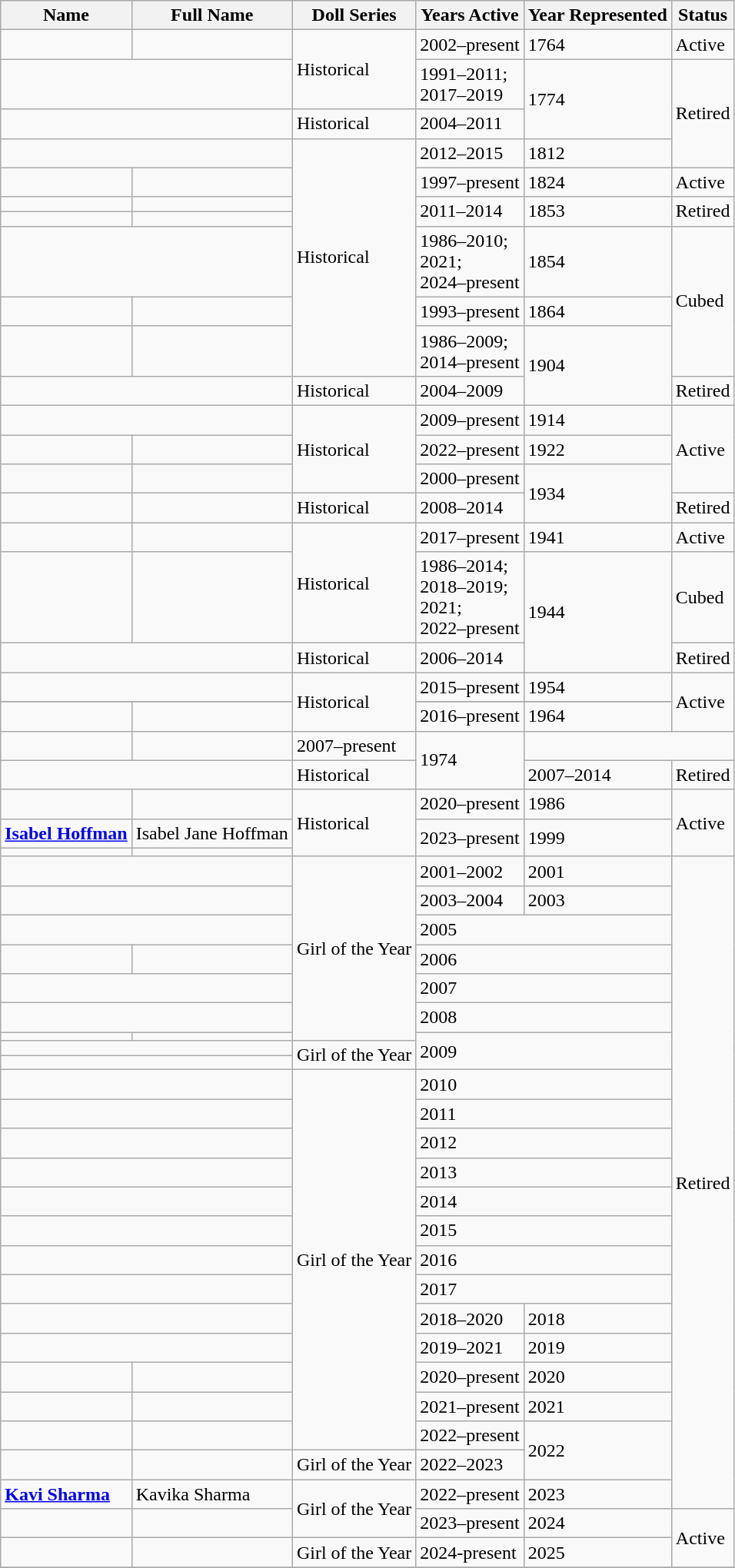<table class="wikitable sortable">
<tr>
<th scope="col">Name</th>
<th scope="col">Full Name</th>
<th scope="col">Doll Series</th>
<th scope="col">Years Active</th>
<th scope="col">Year Represented</th>
<th scope="col">Status</th>
</tr>
<tr>
<td rowspan=1><strong></strong></td>
<td rowspan=1></td>
<td rowspan=2>Historical</td>
<td>2002–present</td>
<td rowspan=1>1764</td>
<td rowspan=1>Active</td>
</tr>
<tr>
<td rowspan=1 colspan=2><strong></strong></td>
<td>1991–2011;<br>2017–2019</td>
<td rowspan=2>1774</td>
<td rowspan=3>Retired</td>
</tr>
<tr>
<td colspan=2><strong></strong></td>
<td>Historical <br></td>
<td>2004–2011</td>
</tr>
<tr>
<td rowspan=1 colspan=2><strong></strong></td>
<td rowspan=7>Historical</td>
<td>2012–2015</td>
<td rowspan=1>1812</td>
</tr>
<tr>
<td rowspan=1><strong></strong></td>
<td rowspan=1></td>
<td>1997–present</td>
<td rowspan=1>1824</td>
<td rowspan=1>Active</td>
</tr>
<tr>
<td><strong></strong></td>
<td></td>
<td rowspan=2>2011–2014</td>
<td rowspan=2>1853</td>
<td rowspan=2>Retired</td>
</tr>
<tr>
<td><strong></strong></td>
<td></td>
</tr>
<tr>
<td colspan=2><strong></strong></td>
<td>1986–2010;<br>2021;<br>2024–present</td>
<td>1854</td>
<td rowspan=3>Cubed</td>
</tr>
<tr>
<td rowspan=1><strong></strong></td>
<td rowspan=1></td>
<td>1993–present</td>
<td rowspan=1>1864</td>
</tr>
<tr>
<td rowspan=1><strong></strong></td>
<td rowspan=1></td>
<td>1986–2009;<br>2014–present</td>
<td rowspan=2>1904</td>
</tr>
<tr>
<td colspan=2><strong></strong></td>
<td>Historical<br></td>
<td>2004–2009</td>
<td>Retired</td>
</tr>
<tr>
<td rowspan=1 colspan=2><strong></strong></td>
<td rowspan=3>Historical</td>
<td>2009–present</td>
<td rowspan=1>1914</td>
<td rowspan=3>Active</td>
</tr>
<tr>
<td><strong></strong></td>
<td></td>
<td>2022–present</td>
<td>1922</td>
</tr>
<tr>
<td rowspan=1><strong></strong></td>
<td rowspan=1></td>
<td>2000–present</td>
<td rowspan=2>1934</td>
</tr>
<tr>
<td><strong></strong></td>
<td></td>
<td>Historical<br></td>
<td>2008–2014</td>
<td>Retired</td>
</tr>
<tr>
<td rowspan=1><strong></strong></td>
<td rowspan=1></td>
<td rowspan=2>Historical</td>
<td>2017–present</td>
<td rowspan=1>1941</td>
<td rowspan=1>Active</td>
</tr>
<tr>
<td rowspan=1><strong></strong></td>
<td rowspan=1></td>
<td>1986–2014;<br>2018–2019;<br>2021;<br>2022–present</td>
<td rowspan=2>1944</td>
<td rowspan=1>Cubed</td>
</tr>
<tr>
<td colspan=2><strong></strong></td>
<td>Historical<br></td>
<td>2006–2014</td>
<td>Retired</td>
</tr>
<tr>
<td rowspan=1 colspan=2><strong></strong></td>
<td rowspan=3>Historical</td>
<td>2015–present</td>
<td rowspan=1>1954</td>
<td rowspan=3>Active</td>
</tr>
<tr>
</tr>
<tr>
<td rowspan=1><strong></strong></td>
<td rowspan=1></td>
<td>2016–present</td>
<td rowspan=1>1964</td>
</tr>
<tr>
<td rowspan=1><strong></strong></td>
<td rowspan=1></td>
<td>2007–present</td>
<td rowspan=2>1974</td>
</tr>
<tr>
<td colspan=2><strong></strong></td>
<td>Historical<br></td>
<td>2007–2014</td>
<td>Retired</td>
</tr>
<tr>
<td><strong></strong></td>
<td></td>
<td rowspan=3>Historical</td>
<td>2020–present</td>
<td>1986</td>
<td rowspan=3>Active</td>
</tr>
<tr>
<td><strong><a href='#'>Isabel Hoffman</a></strong></td>
<td>Isabel Jane Hoffman</td>
<td rowspan=2>2023–present</td>
<td rowspan=2>1999</td>
</tr>
<tr>
<td><strong></strong></td>
<td></td>
</tr>
<tr>
<td colspan=2><strong></strong></td>
<td rowspan=7>Girl of the Year</td>
<td>2001–2002</td>
<td>2001</td>
<td rowspan=24>Retired</td>
</tr>
<tr>
<td colspan=2><strong></strong></td>
<td>2003–2004</td>
<td>2003</td>
</tr>
<tr>
<td colspan=2><strong></strong></td>
<td colspan=2>2005</td>
</tr>
<tr>
<td><strong></strong></td>
<td></td>
<td colspan=2>2006</td>
</tr>
<tr>
<td colspan=2><strong></strong></td>
<td colspan=2>2007</td>
</tr>
<tr>
<td colspan=2><strong></strong></td>
<td colspan=2>2008</td>
</tr>
<tr>
<td><strong></strong></td>
<td></td>
<td colspan=2 rowspan=3>2009</td>
</tr>
<tr>
<td colspan=2><strong></strong></td>
<td rowspan=2>Girl of the Year<br></td>
</tr>
<tr>
<td colspan=2><strong></strong></td>
</tr>
<tr>
<td colspan=2><strong></strong></td>
<td rowspan=13>Girl of the Year</td>
<td colspan=2>2010</td>
</tr>
<tr>
<td colspan=2><strong></strong></td>
<td colspan=2>2011</td>
</tr>
<tr>
<td colspan=2><strong></strong></td>
<td colspan=2>2012</td>
</tr>
<tr>
<td colspan=2><strong></strong></td>
<td colspan=2>2013</td>
</tr>
<tr>
<td colspan=2><strong></strong></td>
<td colspan=2>2014</td>
</tr>
<tr>
<td colspan=2><strong></strong></td>
<td colspan=2>2015</td>
</tr>
<tr>
<td colspan=2><strong></strong></td>
<td colspan=2>2016</td>
</tr>
<tr>
<td colspan=2><strong></strong></td>
<td colspan=2>2017</td>
</tr>
<tr>
<td colspan=2><strong></strong></td>
<td>2018–2020</td>
<td>2018</td>
</tr>
<tr>
<td colspan=2><strong></strong></td>
<td>2019–2021</td>
<td>2019</td>
</tr>
<tr>
<td><strong></strong></td>
<td></td>
<td>2020–present</td>
<td>2020</td>
</tr>
<tr>
<td><strong></strong></td>
<td></td>
<td>2021–present</td>
<td>2021</td>
</tr>
<tr>
<td><strong></strong></td>
<td></td>
<td>2022–present</td>
<td rowspan=2>2022</td>
</tr>
<tr>
<td><strong></strong></td>
<td></td>
<td>Girl of the Year<br></td>
<td>2022–2023</td>
</tr>
<tr>
<td><strong><a href='#'>Kavi Sharma</a></strong></td>
<td>Kavika Sharma</td>
<td rowspan=2>Girl of the Year</td>
<td>2022–present</td>
<td>2023</td>
</tr>
<tr>
<td><strong></strong></td>
<td></td>
<td>2023–present</td>
<td>2024</td>
<td rowspan=2>Active</td>
</tr>
<tr>
<td><strong></strong></td>
<td></td>
<td>Girl of the Year</td>
<td>2024-present</td>
<td>2025</td>
</tr>
<tr>
</tr>
</table>
